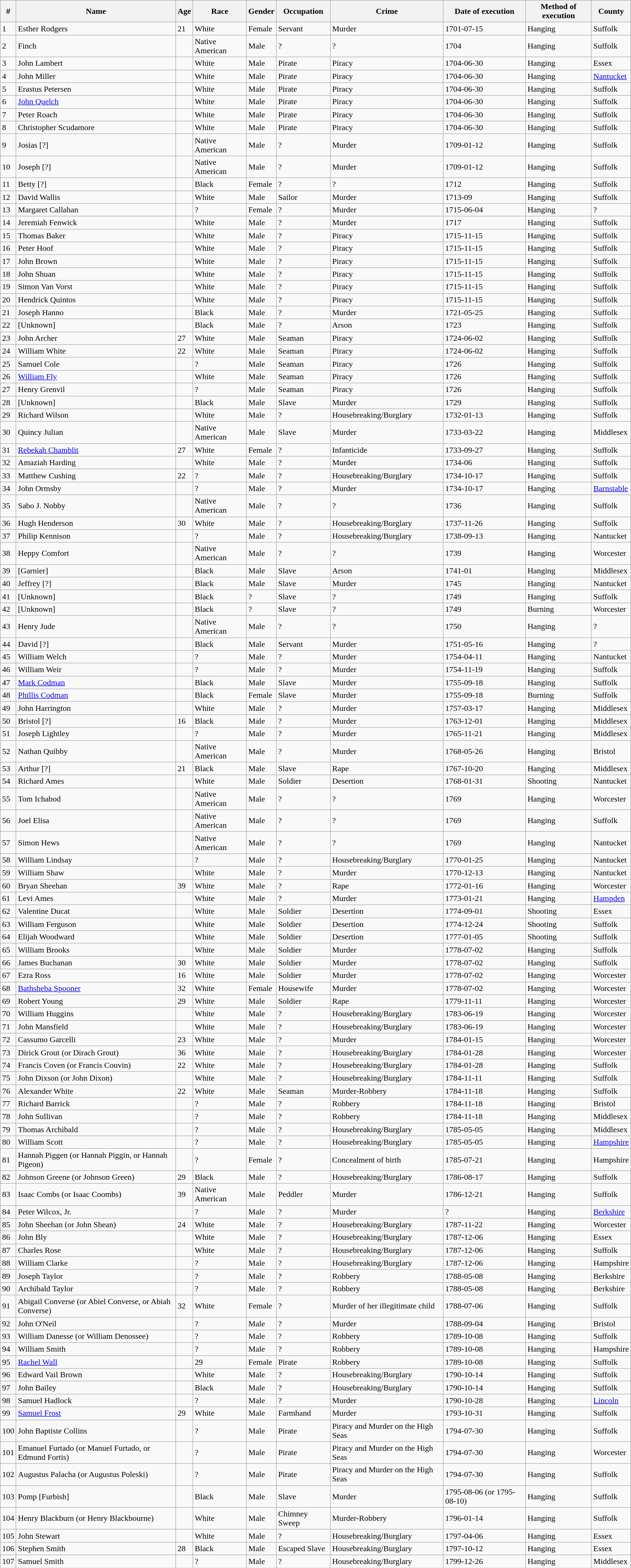<table class="wikitable sortable mw-collapsible">
<tr>
<th>#</th>
<th>Name</th>
<th>Age</th>
<th>Race</th>
<th>Gender</th>
<th>Occupation</th>
<th>Crime</th>
<th>Date of execution</th>
<th>Method of execution</th>
<th>County</th>
</tr>
<tr>
<td>1</td>
<td>Esther Rodgers</td>
<td>21</td>
<td>White</td>
<td>Female</td>
<td>Servant</td>
<td>Murder</td>
<td>1701-07-15</td>
<td>Hanging</td>
<td>Suffolk</td>
</tr>
<tr>
<td>2</td>
<td>Finch</td>
<td></td>
<td>Native American</td>
<td>Male</td>
<td>?</td>
<td>?</td>
<td>1704</td>
<td>Hanging</td>
<td>Suffolk</td>
</tr>
<tr>
<td>3</td>
<td>John Lambert</td>
<td></td>
<td>White</td>
<td>Male</td>
<td>Pirate</td>
<td>Piracy</td>
<td>1704-06-30</td>
<td>Hanging</td>
<td>Essex</td>
</tr>
<tr>
<td>4</td>
<td>John Miller</td>
<td></td>
<td>White</td>
<td>Male</td>
<td>Pirate</td>
<td>Piracy</td>
<td>1704-06-30</td>
<td>Hanging</td>
<td><a href='#'>Nantucket</a></td>
</tr>
<tr>
<td>5</td>
<td>Erastus Petersen</td>
<td></td>
<td>White</td>
<td>Male</td>
<td>Pirate</td>
<td>Piracy</td>
<td>1704-06-30</td>
<td>Hanging</td>
<td>Suffolk</td>
</tr>
<tr>
<td>6</td>
<td><a href='#'>John Quelch</a></td>
<td></td>
<td>White</td>
<td>Male</td>
<td>Pirate</td>
<td>Piracy</td>
<td>1704-06-30</td>
<td>Hanging</td>
<td>Suffolk</td>
</tr>
<tr>
<td>7</td>
<td>Peter Roach</td>
<td></td>
<td>White</td>
<td>Male</td>
<td>Pirate</td>
<td>Piracy</td>
<td>1704-06-30</td>
<td>Hanging</td>
<td>Suffolk</td>
</tr>
<tr>
<td>8</td>
<td>Christopher Scudamore</td>
<td></td>
<td>White</td>
<td>Male</td>
<td>Pirate</td>
<td>Piracy</td>
<td>1704-06-30</td>
<td>Hanging</td>
<td>Suffolk</td>
</tr>
<tr>
<td>9</td>
<td>Josias [?]</td>
<td></td>
<td>Native American</td>
<td>Male</td>
<td>?</td>
<td>Murder</td>
<td>1709-01-12</td>
<td>Hanging</td>
<td>Suffolk</td>
</tr>
<tr>
<td>10</td>
<td>Joseph [?]</td>
<td></td>
<td>Native American</td>
<td>Male</td>
<td>?</td>
<td>Murder</td>
<td>1709-01-12</td>
<td>Hanging</td>
<td>Suffolk</td>
</tr>
<tr>
<td>11</td>
<td>Betty [?]</td>
<td></td>
<td>Black</td>
<td>Female</td>
<td>?</td>
<td>?</td>
<td>1712</td>
<td>Hanging</td>
<td>Suffolk</td>
</tr>
<tr>
<td>12</td>
<td>David Wallis</td>
<td></td>
<td>White</td>
<td>Male</td>
<td>Sailor</td>
<td>Murder</td>
<td>1713-09</td>
<td>Hanging</td>
<td>Suffolk</td>
</tr>
<tr>
<td>13</td>
<td>Margaret Callahan</td>
<td></td>
<td>?</td>
<td>Female</td>
<td>?</td>
<td>Murder</td>
<td>1715-06-04</td>
<td>Hanging</td>
<td>?</td>
</tr>
<tr>
<td>14</td>
<td>Jeremiah Fenwick</td>
<td></td>
<td>White</td>
<td>Male</td>
<td>?</td>
<td>Murder</td>
<td>1717</td>
<td>Hanging</td>
<td>Suffolk</td>
</tr>
<tr>
<td>15</td>
<td>Thomas Baker</td>
<td></td>
<td>White</td>
<td>Male</td>
<td>?</td>
<td>Piracy</td>
<td>1715-11-15</td>
<td>Hanging</td>
<td>Suffolk</td>
</tr>
<tr>
<td>16</td>
<td>Peter Hoof</td>
<td></td>
<td>White</td>
<td>Male</td>
<td>?</td>
<td>Piracy</td>
<td>1715-11-15</td>
<td>Hanging</td>
<td>Suffolk</td>
</tr>
<tr>
<td>17</td>
<td>John Brown</td>
<td></td>
<td>White</td>
<td>Male</td>
<td>?</td>
<td>Piracy</td>
<td>1715-11-15</td>
<td>Hanging</td>
<td>Suffolk</td>
</tr>
<tr>
<td>18</td>
<td>John Shuan</td>
<td></td>
<td>White</td>
<td>Male</td>
<td>?</td>
<td>Piracy</td>
<td>1715-11-15</td>
<td>Hanging</td>
<td>Suffolk</td>
</tr>
<tr>
<td>19</td>
<td>Simon Van Vorst</td>
<td></td>
<td>White</td>
<td>Male</td>
<td>?</td>
<td>Piracy</td>
<td>1715-11-15</td>
<td>Hanging</td>
<td>Suffolk</td>
</tr>
<tr>
<td>20</td>
<td>Hendrick Quintos</td>
<td></td>
<td>White</td>
<td>Male</td>
<td>?</td>
<td>Piracy</td>
<td>1715-11-15</td>
<td>Hanging</td>
<td>Suffolk</td>
</tr>
<tr>
<td>21</td>
<td>Joseph Hanno</td>
<td></td>
<td>Black</td>
<td>Male</td>
<td>?</td>
<td>Murder</td>
<td>1721-05-25</td>
<td>Hanging</td>
<td>Suffolk</td>
</tr>
<tr>
<td>22</td>
<td>[Unknown]</td>
<td></td>
<td>Black</td>
<td>Male</td>
<td>?</td>
<td>Arson</td>
<td>1723</td>
<td>Hanging</td>
<td>Suffolk</td>
</tr>
<tr>
<td>23</td>
<td>John Archer</td>
<td>27</td>
<td>White</td>
<td>Male</td>
<td>Seaman</td>
<td>Piracy</td>
<td>1724-06-02</td>
<td>Hanging</td>
<td>Suffolk</td>
</tr>
<tr>
<td>24</td>
<td>William White</td>
<td>22</td>
<td>White</td>
<td>Male</td>
<td>Seaman</td>
<td>Piracy</td>
<td>1724-06-02</td>
<td>Hanging</td>
<td>Suffolk</td>
</tr>
<tr>
<td>25</td>
<td>Samuel Cole</td>
<td></td>
<td>?</td>
<td>Male</td>
<td>Seaman</td>
<td>Piracy</td>
<td>1726</td>
<td>Hanging</td>
<td>Suffolk</td>
</tr>
<tr>
<td>26</td>
<td><a href='#'>William Fly</a></td>
<td></td>
<td>White</td>
<td>Male</td>
<td>Seaman</td>
<td>Piracy</td>
<td>1726</td>
<td>Hanging</td>
<td>Suffolk</td>
</tr>
<tr>
<td>27</td>
<td>Henry Grenvil</td>
<td></td>
<td>?</td>
<td>Male</td>
<td>Seaman</td>
<td>Piracy</td>
<td>1726</td>
<td>Hanging</td>
<td>Suffolk</td>
</tr>
<tr>
<td>28</td>
<td>[Unknown]</td>
<td></td>
<td>Black</td>
<td>Male</td>
<td>Slave</td>
<td>Murder</td>
<td>1729</td>
<td>Hanging</td>
<td>Suffolk</td>
</tr>
<tr>
<td>29</td>
<td>Richard Wilson</td>
<td></td>
<td>White</td>
<td>Male</td>
<td>?</td>
<td>Housebreaking/Burglary</td>
<td>1732-01-13</td>
<td>Hanging</td>
<td>Suffolk</td>
</tr>
<tr>
<td>30</td>
<td>Quincy Julian</td>
<td></td>
<td>Native American</td>
<td>Male</td>
<td>Slave</td>
<td>Murder</td>
<td>1733-03-22</td>
<td>Hanging</td>
<td>Middlesex</td>
</tr>
<tr>
<td>31</td>
<td><a href='#'>Rebekah Chamblit</a></td>
<td>27</td>
<td>White</td>
<td>Female</td>
<td>?</td>
<td>Infanticide</td>
<td>1733-09-27</td>
<td>Hanging</td>
<td>Suffolk</td>
</tr>
<tr>
<td>32</td>
<td>Amaziah Harding</td>
<td></td>
<td>White</td>
<td>Male</td>
<td>?</td>
<td>Murder</td>
<td>1734-06</td>
<td>Hanging</td>
<td>Suffolk</td>
</tr>
<tr>
<td>33</td>
<td>Matthew Cushing</td>
<td>22</td>
<td>?</td>
<td>Male</td>
<td>?</td>
<td>Housebreaking/Burglary</td>
<td>1734-10-17</td>
<td>Hanging</td>
<td>Suffolk</td>
</tr>
<tr>
<td>34</td>
<td>John Ormsby</td>
<td></td>
<td>?</td>
<td>Male</td>
<td>?</td>
<td>Murder</td>
<td>1734-10-17</td>
<td>Hanging</td>
<td><a href='#'>Barnstable</a></td>
</tr>
<tr>
<td>35</td>
<td>Sabo J. Nobby</td>
<td></td>
<td>Native American</td>
<td>Male</td>
<td>?</td>
<td>?</td>
<td>1736</td>
<td>Hanging</td>
<td>Suffolk</td>
</tr>
<tr>
<td>36</td>
<td>Hugh Henderson</td>
<td>30</td>
<td>White</td>
<td>Male</td>
<td>?</td>
<td>Housebreaking/Burglary</td>
<td>1737-11-26</td>
<td>Hanging</td>
<td>Suffolk</td>
</tr>
<tr>
<td>37</td>
<td>Philip Kennison</td>
<td></td>
<td>?</td>
<td>Male</td>
<td>?</td>
<td>Housebreaking/Burglary</td>
<td>1738-09-13</td>
<td>Hanging</td>
<td>Nantucket</td>
</tr>
<tr>
<td>38</td>
<td>Heppy Comfort</td>
<td></td>
<td>Native American</td>
<td>Male</td>
<td>?</td>
<td>?</td>
<td>1739</td>
<td>Hanging</td>
<td>Worcester</td>
</tr>
<tr>
<td>39</td>
<td>[Garnier]</td>
<td></td>
<td>Black</td>
<td>Male</td>
<td>Slave</td>
<td>Arson</td>
<td>1741-01</td>
<td>Hanging</td>
<td>Middlesex</td>
</tr>
<tr>
<td>40</td>
<td>Jeffrey [?]</td>
<td></td>
<td>Black</td>
<td>Male</td>
<td>Slave</td>
<td>Murder</td>
<td>1745</td>
<td>Hanging</td>
<td>Nantucket</td>
</tr>
<tr>
<td>41</td>
<td>[Unknown]</td>
<td></td>
<td>Black</td>
<td>?</td>
<td>Slave</td>
<td>?</td>
<td>1749</td>
<td>Hanging</td>
<td>Suffolk</td>
</tr>
<tr>
<td>42</td>
<td>[Unknown]</td>
<td></td>
<td>Black</td>
<td>?</td>
<td>Slave</td>
<td>?</td>
<td>1749</td>
<td>Burning</td>
<td>Worcester</td>
</tr>
<tr>
<td>43</td>
<td>Henry Jude</td>
<td></td>
<td>Native American</td>
<td>Male</td>
<td>?</td>
<td>?</td>
<td>1750</td>
<td>Hanging</td>
<td>?</td>
</tr>
<tr>
<td>44</td>
<td>David [?]</td>
<td></td>
<td>Black</td>
<td>Male</td>
<td>Servant</td>
<td>Murder</td>
<td>1751-05-16</td>
<td>Hanging</td>
<td>?</td>
</tr>
<tr>
<td>45</td>
<td>William Welch</td>
<td></td>
<td>?</td>
<td>Male</td>
<td>?</td>
<td>Murder</td>
<td>1754-04-11</td>
<td>Hanging</td>
<td>Nantucket</td>
</tr>
<tr>
<td>46</td>
<td>William Weir</td>
<td></td>
<td>?</td>
<td>Male</td>
<td>?</td>
<td>Murder</td>
<td>1754-11-19</td>
<td>Hanging</td>
<td>Suffolk</td>
</tr>
<tr>
<td>47</td>
<td><a href='#'>Mark Codman</a></td>
<td></td>
<td>Black</td>
<td>Male</td>
<td>Slave</td>
<td>Murder</td>
<td>1755-09-18</td>
<td>Hanging</td>
<td>Suffolk</td>
</tr>
<tr>
<td>48</td>
<td><a href='#'>Phillis Codman</a></td>
<td></td>
<td>Black</td>
<td>Female</td>
<td>Slave</td>
<td>Murder</td>
<td>1755-09-18</td>
<td>Burning</td>
<td>Suffolk</td>
</tr>
<tr>
<td>49</td>
<td>John Harrington</td>
<td></td>
<td>White</td>
<td>Male</td>
<td>?</td>
<td>Murder</td>
<td>1757-03-17</td>
<td>Hanging</td>
<td>Middlesex</td>
</tr>
<tr>
<td>50</td>
<td>Bristol [?]</td>
<td>16</td>
<td>Black</td>
<td>Male</td>
<td>?</td>
<td>Murder</td>
<td>1763-12-01</td>
<td>Hanging</td>
<td>Middlesex</td>
</tr>
<tr>
<td>51</td>
<td>Joseph Lightley</td>
<td></td>
<td>?</td>
<td>Male</td>
<td>?</td>
<td>Murder</td>
<td>1765-11-21</td>
<td>Hanging</td>
<td>Middlesex</td>
</tr>
<tr>
<td>52</td>
<td>Nathan Quibby</td>
<td></td>
<td>Native American</td>
<td>Male</td>
<td>?</td>
<td>Murder</td>
<td>1768-05-26</td>
<td>Hanging</td>
<td>Bristol</td>
</tr>
<tr>
<td>53</td>
<td>Arthur [?]</td>
<td>21</td>
<td>Black</td>
<td>Male</td>
<td>Slave</td>
<td>Rape</td>
<td>1767-10-20</td>
<td>Hanging</td>
<td>Middlesex</td>
</tr>
<tr>
<td>54</td>
<td>Richard Ames</td>
<td></td>
<td>White</td>
<td>Male</td>
<td>Soldier</td>
<td>Desertion</td>
<td>1768-01-31</td>
<td>Shooting</td>
<td>Nantucket</td>
</tr>
<tr>
<td>55</td>
<td>Tom Ichabod</td>
<td></td>
<td>Native American</td>
<td>Male</td>
<td>?</td>
<td>?</td>
<td>1769</td>
<td>Hanging</td>
<td>Worcester</td>
</tr>
<tr>
<td>56</td>
<td>Joel Elisa</td>
<td></td>
<td>Native American</td>
<td>Male</td>
<td>?</td>
<td>?</td>
<td>1769</td>
<td>Hanging</td>
<td>Suffolk</td>
</tr>
<tr>
<td>57</td>
<td>Simon Hews</td>
<td></td>
<td>Native American</td>
<td>Male</td>
<td>?</td>
<td>?</td>
<td>1769</td>
<td>Hanging</td>
<td>Nantucket</td>
</tr>
<tr>
<td>58</td>
<td>William Lindsay</td>
<td></td>
<td>?</td>
<td>Male</td>
<td>?</td>
<td>Housebreaking/Burglary</td>
<td>1770-01-25</td>
<td>Hanging</td>
<td>Nantucket</td>
</tr>
<tr>
<td>59</td>
<td>William Shaw</td>
<td></td>
<td>White</td>
<td>Male</td>
<td>?</td>
<td>Murder</td>
<td>1770-12-13</td>
<td>Hanging</td>
<td>Nantucket</td>
</tr>
<tr>
<td>60</td>
<td>Bryan Sheehan</td>
<td>39</td>
<td>White</td>
<td>Male</td>
<td>?</td>
<td>Rape</td>
<td>1772-01-16</td>
<td>Hanging</td>
<td>Worcester</td>
</tr>
<tr>
<td>61</td>
<td>Levi Ames</td>
<td></td>
<td>White</td>
<td>Male</td>
<td>?</td>
<td>Murder</td>
<td>1773-01-21</td>
<td>Hanging</td>
<td><a href='#'>Hampden</a></td>
</tr>
<tr>
<td>62</td>
<td>Valentine Ducat</td>
<td></td>
<td>White</td>
<td>Male</td>
<td>Soldier</td>
<td>Desertion</td>
<td>1774-09-01</td>
<td>Shooting</td>
<td>Essex</td>
</tr>
<tr>
<td>63</td>
<td>William Ferguson</td>
<td></td>
<td>White</td>
<td>Male</td>
<td>Soldier</td>
<td>Desertion</td>
<td>1774-12-24</td>
<td>Shooting</td>
<td>Suffolk</td>
</tr>
<tr>
<td>64</td>
<td>Elijah Woodward</td>
<td></td>
<td>White</td>
<td>Male</td>
<td>Soldier</td>
<td>Desertion</td>
<td>1777-01-05</td>
<td>Shooting</td>
<td>Suffolk</td>
</tr>
<tr>
<td>65</td>
<td>William Brooks</td>
<td></td>
<td>White</td>
<td>Male</td>
<td>Soldier</td>
<td>Murder</td>
<td>1778-07-02</td>
<td>Hanging</td>
<td>Suffolk</td>
</tr>
<tr>
<td>66</td>
<td>James Buchanan</td>
<td>30</td>
<td>White</td>
<td>Male</td>
<td>Soldier</td>
<td>Murder</td>
<td>1778-07-02</td>
<td>Hanging</td>
<td>Suffolk</td>
</tr>
<tr>
<td>67</td>
<td>Ezra Ross</td>
<td>16</td>
<td>White</td>
<td>Male</td>
<td>Soldier</td>
<td>Murder</td>
<td>1778-07-02</td>
<td>Hanging</td>
<td>Worcester</td>
</tr>
<tr>
<td>68</td>
<td><a href='#'>Bathsheba Spooner</a></td>
<td>32</td>
<td>White</td>
<td>Female</td>
<td>Housewife</td>
<td>Murder</td>
<td>1778-07-02</td>
<td>Hanging</td>
<td>Worcester</td>
</tr>
<tr>
<td>69</td>
<td>Robert Young</td>
<td>29</td>
<td>White</td>
<td>Male</td>
<td>Soldier</td>
<td>Rape</td>
<td>1779-11-11</td>
<td>Hanging</td>
<td>Worcester</td>
</tr>
<tr>
<td>70</td>
<td>William Huggins</td>
<td></td>
<td>White</td>
<td>Male</td>
<td>?</td>
<td>Housebreaking/Burglary</td>
<td>1783-06-19</td>
<td>Hanging</td>
<td>Worcester</td>
</tr>
<tr>
<td>71</td>
<td>John Mansfield</td>
<td></td>
<td>White</td>
<td>Male</td>
<td>?</td>
<td>Housebreaking/Burglary</td>
<td>1783-06-19</td>
<td>Hanging</td>
<td>Worcester</td>
</tr>
<tr>
<td>72</td>
<td>Cassumo Garcelli</td>
<td>23</td>
<td>White</td>
<td>Male</td>
<td>?</td>
<td>Murder</td>
<td>1784-01-15</td>
<td>Hanging</td>
<td>Worcester</td>
</tr>
<tr>
<td>73</td>
<td>Dirick Grout (or Dirach Grout)</td>
<td>36</td>
<td>White</td>
<td>Male</td>
<td>?</td>
<td>Housebreaking/Burglary</td>
<td>1784-01-28</td>
<td>Hanging</td>
<td>Worcester</td>
</tr>
<tr>
<td>74</td>
<td>Francis Coven (or Francis Couvin)</td>
<td>22</td>
<td>White</td>
<td>Male</td>
<td>?</td>
<td>Housebreaking/Burglary</td>
<td>1784-01-28</td>
<td>Hanging</td>
<td>Suffolk</td>
</tr>
<tr>
<td>75</td>
<td>John Dixson (or John Dixon)</td>
<td></td>
<td>White</td>
<td>Male</td>
<td>?</td>
<td>Housebreaking/Burglary</td>
<td>1784-11-11</td>
<td>Hanging</td>
<td>Suffolk</td>
</tr>
<tr>
<td>76</td>
<td>Alexander White</td>
<td>22</td>
<td>White</td>
<td>Male</td>
<td>Seaman</td>
<td>Murder-Robbery</td>
<td>1784-11-18</td>
<td>Hanging</td>
<td>Suffolk</td>
</tr>
<tr>
<td>77</td>
<td>Richard Barrick</td>
<td></td>
<td>?</td>
<td>Male</td>
<td>?</td>
<td>Robbery</td>
<td>1784-11-18</td>
<td>Hanging</td>
<td>Bristol</td>
</tr>
<tr>
<td>78</td>
<td>John Sullivan</td>
<td></td>
<td>?</td>
<td>Male</td>
<td>?</td>
<td>Robbery</td>
<td>1784-11-18</td>
<td>Hanging</td>
<td>Middlesex</td>
</tr>
<tr>
<td>79</td>
<td>Thomas Archibald</td>
<td></td>
<td>?</td>
<td>Male</td>
<td>?</td>
<td>Housebreaking/Burglary</td>
<td>1785-05-05</td>
<td>Hanging</td>
<td>Middlesex</td>
</tr>
<tr>
<td>80</td>
<td>William Scott</td>
<td></td>
<td>?</td>
<td>Male</td>
<td>?</td>
<td>Housebreaking/Burglary</td>
<td>1785-05-05</td>
<td>Hanging</td>
<td><a href='#'>Hampshire</a></td>
</tr>
<tr>
<td>81</td>
<td>Hannah Piggen (or Hannah Piggin, or Hannah Pigeon)</td>
<td></td>
<td>?</td>
<td>Female</td>
<td>?</td>
<td>Concealment of birth</td>
<td>1785-07-21</td>
<td>Hanging</td>
<td>Hampshire</td>
</tr>
<tr>
<td>82</td>
<td>Johnson Greene (or Johnson Green)</td>
<td>29</td>
<td>Black</td>
<td>Male</td>
<td>?</td>
<td>Housebreaking/Burglary</td>
<td>1786-08-17</td>
<td>Hanging</td>
<td>Suffolk</td>
</tr>
<tr>
<td>83</td>
<td>Isaac Combs (or Isaac Coombs)</td>
<td>39</td>
<td>Native American</td>
<td>Male</td>
<td>Peddler</td>
<td>Murder</td>
<td>1786-12-21</td>
<td>Hanging</td>
<td>Suffolk</td>
</tr>
<tr>
<td>84</td>
<td>Peter Wilcox, Jr.</td>
<td></td>
<td>?</td>
<td>Male</td>
<td>?</td>
<td>Murder</td>
<td>?</td>
<td>Hanging</td>
<td><a href='#'>Berkshire</a></td>
</tr>
<tr>
<td>85</td>
<td>John Sheehan (or John Shean)</td>
<td>24</td>
<td>White</td>
<td>Male</td>
<td>?</td>
<td>Housebreaking/Burglary</td>
<td>1787-11-22</td>
<td>Hanging</td>
<td>Worcester</td>
</tr>
<tr>
<td>86</td>
<td>John Bly</td>
<td></td>
<td>White</td>
<td>Male</td>
<td>?</td>
<td>Housebreaking/Burglary</td>
<td>1787-12-06</td>
<td>Hanging</td>
<td>Essex</td>
</tr>
<tr>
<td>87</td>
<td>Charles Rose</td>
<td></td>
<td>White</td>
<td>Male</td>
<td>?</td>
<td>Housebreaking/Burglary</td>
<td>1787-12-06</td>
<td>Hanging</td>
<td>Suffolk</td>
</tr>
<tr>
<td>88</td>
<td>William Clarke</td>
<td></td>
<td>?</td>
<td>Male</td>
<td>?</td>
<td>Housebreaking/Burglary</td>
<td>1787-12-06</td>
<td>Hanging</td>
<td>Hampshire</td>
</tr>
<tr>
<td>89</td>
<td>Joseph Taylor</td>
<td></td>
<td>?</td>
<td>Male</td>
<td>?</td>
<td>Robbery</td>
<td>1788-05-08</td>
<td>Hanging</td>
<td>Berkshire</td>
</tr>
<tr>
<td>90</td>
<td>Archibald Taylor</td>
<td></td>
<td>?</td>
<td>Male</td>
<td>?</td>
<td>Robbery</td>
<td>1788-05-08</td>
<td>Hanging</td>
<td>Berkshire</td>
</tr>
<tr>
<td>91</td>
<td>Abigail Converse (or Abiel Converse, or Abiah Converse)</td>
<td>32</td>
<td>White</td>
<td>Female</td>
<td>?</td>
<td>Murder of her illegitimate child</td>
<td>1788-07-06</td>
<td>Hanging</td>
<td>Suffolk</td>
</tr>
<tr>
<td>92</td>
<td>John O'Neil</td>
<td></td>
<td>?</td>
<td>Male</td>
<td>?</td>
<td>Murder</td>
<td>1788-09-04</td>
<td>Hanging</td>
<td>Bristol</td>
</tr>
<tr>
<td>93</td>
<td>William Danesse (or William Denossee)</td>
<td></td>
<td>?</td>
<td>Male</td>
<td>?</td>
<td>Robbery</td>
<td>1789-10-08</td>
<td>Hanging</td>
<td>Suffolk</td>
</tr>
<tr>
<td>94</td>
<td>William Smith</td>
<td></td>
<td>?</td>
<td>Male</td>
<td>?</td>
<td>Robbery</td>
<td>1789-10-08</td>
<td>Hanging</td>
<td>Hampshire</td>
</tr>
<tr>
<td>95</td>
<td><a href='#'>Rachel Wall</a></td>
<td></td>
<td>29</td>
<td>Female</td>
<td>Pirate</td>
<td>Robbery</td>
<td>1789-10-08</td>
<td>Hanging</td>
<td>Suffolk</td>
</tr>
<tr>
<td>96</td>
<td>Edward Vail Brown</td>
<td></td>
<td>White</td>
<td>Male</td>
<td>?</td>
<td>Housebreaking/Burglary</td>
<td>1790-10-14</td>
<td>Hanging</td>
<td>Suffolk</td>
</tr>
<tr>
<td>97</td>
<td>John Bailey</td>
<td></td>
<td>Black</td>
<td>Male</td>
<td>?</td>
<td>Housebreaking/Burglary</td>
<td>1790-10-14</td>
<td>Hanging</td>
<td>Suffolk</td>
</tr>
<tr>
<td>98</td>
<td>Samuel Hadlock</td>
<td></td>
<td>?</td>
<td>Male</td>
<td>?</td>
<td>Murder</td>
<td>1790-10-28</td>
<td>Hanging</td>
<td><a href='#'>Lincoln</a></td>
</tr>
<tr>
<td>99</td>
<td><a href='#'>Samuel Frost</a></td>
<td>29</td>
<td>White</td>
<td>Male</td>
<td>Farmhand</td>
<td>Murder</td>
<td>1793-10-31</td>
<td>Hanging</td>
<td>Suffolk</td>
</tr>
<tr>
<td>100</td>
<td>John Baptiste Collins</td>
<td></td>
<td>?</td>
<td>Male</td>
<td>Pirate</td>
<td>Piracy and Murder on the High Seas</td>
<td>1794-07-30</td>
<td>Hanging</td>
<td>Suffolk</td>
</tr>
<tr>
<td>101</td>
<td>Emanuel Furtado (or Manuel Furtado, or Edmund Fortis)</td>
<td></td>
<td>?</td>
<td>Male</td>
<td>Pirate</td>
<td>Piracy and Murder on the High Seas</td>
<td>1794-07-30</td>
<td>Hanging</td>
<td>Worcester</td>
</tr>
<tr>
<td>102</td>
<td>Augustus Palacha (or Augustus Poleski)</td>
<td></td>
<td>?</td>
<td>Male</td>
<td>Pirate</td>
<td>Piracy and Murder on the High Seas</td>
<td>1794-07-30</td>
<td>Hanging</td>
<td>Suffolk</td>
</tr>
<tr>
<td>103</td>
<td>Pomp [Furbish]</td>
<td></td>
<td>Black</td>
<td>Male</td>
<td>Slave</td>
<td>Murder</td>
<td>1795-08-06 (or 1795-08-10)</td>
<td>Hanging</td>
<td>Suffolk</td>
</tr>
<tr>
<td>104</td>
<td>Henry Blackburn (or Henry Blackbourne)</td>
<td></td>
<td>White</td>
<td>Male</td>
<td>Chimney Sweep</td>
<td>Murder-Robbery</td>
<td>1796-01-14</td>
<td>Hanging</td>
<td>Suffolk</td>
</tr>
<tr>
<td>105</td>
<td>John Stewart</td>
<td></td>
<td>White</td>
<td>Male</td>
<td>?</td>
<td>Housebreaking/Burglary</td>
<td>1797-04-06</td>
<td>Hanging</td>
<td>Essex</td>
</tr>
<tr>
<td>106</td>
<td>Stephen Smith</td>
<td>28</td>
<td>Black</td>
<td>Male</td>
<td>Escaped Slave</td>
<td>Housebreaking/Burglary</td>
<td>1797-10-12</td>
<td>Hanging</td>
<td>Essex</td>
</tr>
<tr>
<td>107</td>
<td>Samuel Smith</td>
<td></td>
<td>?</td>
<td>Male</td>
<td>?</td>
<td>Housebreaking/Burglary</td>
<td>1799-12-26</td>
<td>Hanging</td>
<td>Middlesex</td>
</tr>
</table>
